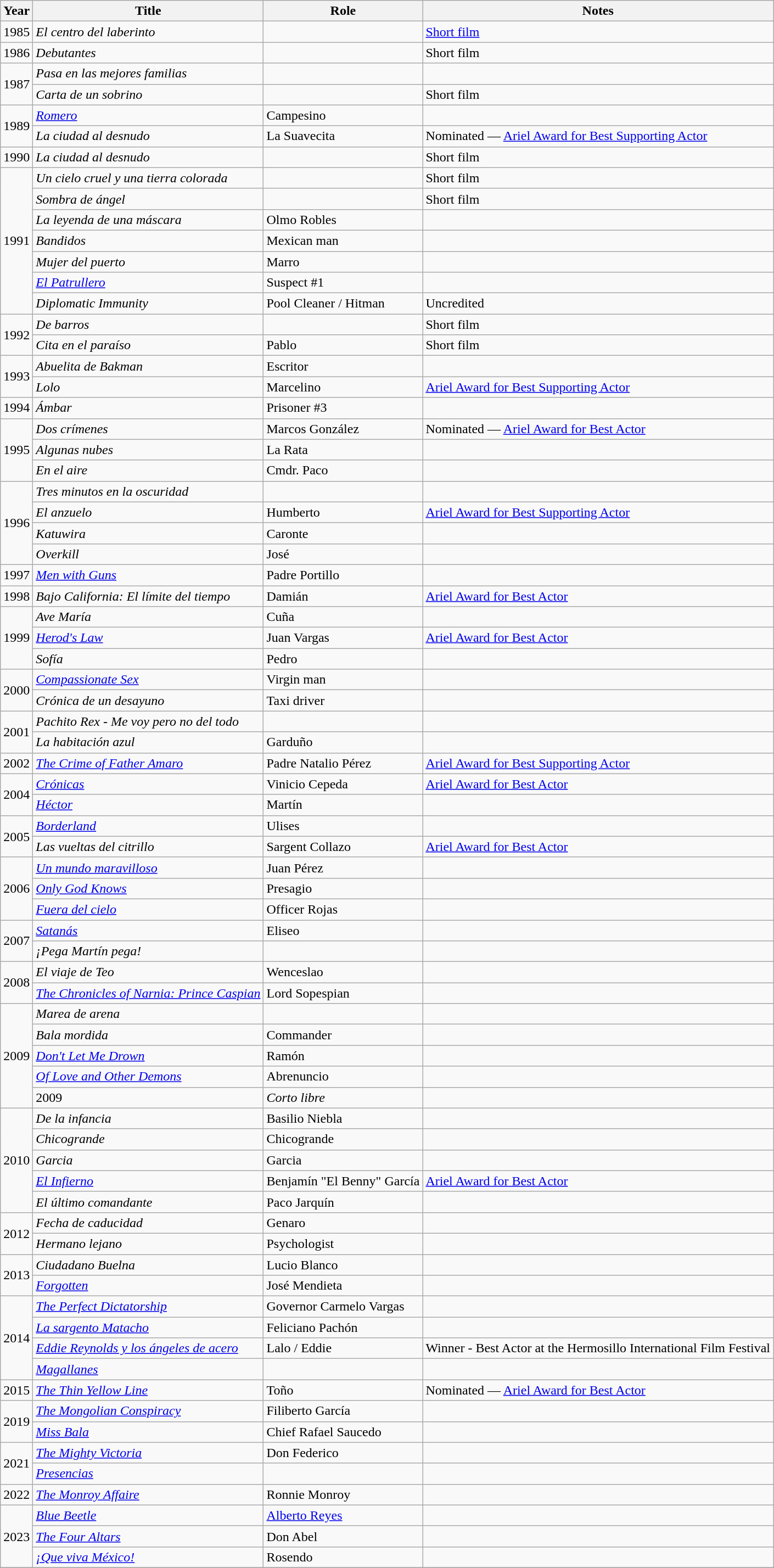<table class="wikitable sortable">
<tr>
<th>Year</th>
<th>Title</th>
<th>Role</th>
<th>Notes</th>
</tr>
<tr>
<td>1985</td>
<td><em>El centro del laberinto</em></td>
<td></td>
<td><a href='#'>Short film</a></td>
</tr>
<tr>
<td>1986</td>
<td><em>Debutantes</em></td>
<td></td>
<td>Short film</td>
</tr>
<tr>
<td rowspan="2">1987</td>
<td><em>Pasa en las mejores familias</em></td>
<td></td>
<td></td>
</tr>
<tr>
<td><em>Carta de un sobrino</em></td>
<td></td>
<td>Short film</td>
</tr>
<tr>
<td rowspan="2">1989</td>
<td><em><a href='#'>Romero</a></em></td>
<td>Campesino</td>
<td></td>
</tr>
<tr>
<td><em>La ciudad al desnudo</em></td>
<td>La Suavecita</td>
<td>Nominated — <a href='#'>Ariel Award for Best Supporting Actor</a></td>
</tr>
<tr>
<td>1990</td>
<td><em>La ciudad al desnudo</em></td>
<td></td>
<td>Short film</td>
</tr>
<tr>
<td rowspan="7">1991</td>
<td><em>Un cielo cruel y una tierra colorada</em></td>
<td></td>
<td>Short film</td>
</tr>
<tr>
<td><em>Sombra de ángel</em></td>
<td></td>
<td>Short film</td>
</tr>
<tr>
<td><em>La leyenda de una máscara</em></td>
<td>Olmo Robles</td>
<td></td>
</tr>
<tr>
<td><em>Bandidos</em></td>
<td>Mexican man</td>
<td></td>
</tr>
<tr>
<td><em>Mujer del puerto</em></td>
<td>Marro</td>
<td></td>
</tr>
<tr>
<td><em><a href='#'>El Patrullero</a></em></td>
<td>Suspect #1</td>
<td></td>
</tr>
<tr>
<td><em>Diplomatic Immunity</em></td>
<td>Pool Cleaner / Hitman</td>
<td>Uncredited</td>
</tr>
<tr>
<td rowspan="2">1992</td>
<td><em>De barros</em></td>
<td></td>
<td>Short film</td>
</tr>
<tr>
<td><em>Cita en el paraíso</em></td>
<td>Pablo</td>
<td>Short film</td>
</tr>
<tr>
<td rowspan="2">1993</td>
<td><em>Abuelita de Bakman</em></td>
<td>Escritor</td>
<td></td>
</tr>
<tr>
<td><em>Lolo</em></td>
<td>Marcelino</td>
<td><a href='#'>Ariel Award for Best Supporting Actor</a></td>
</tr>
<tr>
<td>1994</td>
<td><em>Ámbar</em></td>
<td>Prisoner #3</td>
<td></td>
</tr>
<tr>
<td rowspan="3">1995</td>
<td><em>Dos crímenes</em></td>
<td>Marcos González</td>
<td>Nominated — <a href='#'>Ariel Award for Best Actor</a></td>
</tr>
<tr>
<td><em>Algunas nubes</em></td>
<td>La Rata</td>
<td></td>
</tr>
<tr>
<td><em>En el aire</em></td>
<td>Cmdr. Paco</td>
<td></td>
</tr>
<tr>
<td rowspan="4">1996</td>
<td><em>Tres minutos en la oscuridad</em></td>
<td></td>
<td></td>
</tr>
<tr>
<td><em>El anzuelo</em></td>
<td>Humberto</td>
<td><a href='#'>Ariel Award for Best Supporting Actor</a></td>
</tr>
<tr>
<td><em>Katuwira</em></td>
<td>Caronte</td>
<td></td>
</tr>
<tr>
<td><em>Overkill</em></td>
<td>José</td>
<td></td>
</tr>
<tr>
<td>1997</td>
<td><em><a href='#'>Men with Guns</a></em></td>
<td>Padre Portillo</td>
<td></td>
</tr>
<tr>
<td>1998</td>
<td><em>Bajo California: El límite del tiempo</em></td>
<td>Damián</td>
<td><a href='#'>Ariel Award for Best Actor</a></td>
</tr>
<tr>
<td rowspan="3">1999</td>
<td><em>Ave María</em></td>
<td>Cuña</td>
<td></td>
</tr>
<tr>
<td><em><a href='#'>Herod's Law</a></em></td>
<td>Juan Vargas</td>
<td><a href='#'>Ariel Award for Best Actor</a></td>
</tr>
<tr>
<td><em>Sofía</em></td>
<td>Pedro</td>
<td></td>
</tr>
<tr>
<td rowspan="2">2000</td>
<td><em><a href='#'>Compassionate Sex</a></em></td>
<td>Virgin man</td>
<td></td>
</tr>
<tr>
<td><em>Crónica de un desayuno</em></td>
<td>Taxi driver</td>
<td></td>
</tr>
<tr>
<td rowspan="2">2001</td>
<td><em>Pachito Rex - Me voy pero no del todo</em></td>
<td></td>
<td></td>
</tr>
<tr>
<td><em>La habitación azul</em></td>
<td>Garduño</td>
<td></td>
</tr>
<tr>
<td>2002</td>
<td><em><a href='#'>The Crime of Father Amaro</a></em></td>
<td>Padre Natalio Pérez</td>
<td><a href='#'>Ariel Award for Best Supporting Actor</a></td>
</tr>
<tr>
<td rowspan="2">2004</td>
<td><em><a href='#'>Crónicas</a></em></td>
<td>Vinicio Cepeda</td>
<td><a href='#'>Ariel Award for Best Actor</a></td>
</tr>
<tr>
<td><em><a href='#'>Héctor</a></em></td>
<td>Martín</td>
<td></td>
</tr>
<tr>
<td rowspan="2">2005</td>
<td><em><a href='#'>Borderland</a></em></td>
<td>Ulises</td>
<td></td>
</tr>
<tr>
<td><em>Las vueltas del citrillo</em></td>
<td>Sargent Collazo</td>
<td><a href='#'>Ariel Award for Best Actor</a></td>
</tr>
<tr>
<td rowspan="3">2006</td>
<td><em><a href='#'>Un mundo maravilloso</a></em></td>
<td>Juan Pérez</td>
<td></td>
</tr>
<tr>
<td><em><a href='#'>Only God Knows</a></em></td>
<td>Presagio</td>
<td></td>
</tr>
<tr>
<td><em><a href='#'>Fuera del cielo</a></em></td>
<td>Officer Rojas</td>
<td></td>
</tr>
<tr>
<td rowspan="2">2007</td>
<td><em><a href='#'>Satanás</a></em></td>
<td>Eliseo</td>
<td></td>
</tr>
<tr>
<td><em>¡Pega Martín pega!</em></td>
<td></td>
<td></td>
</tr>
<tr>
<td rowspan="2">2008</td>
<td><em>El viaje de Teo</em></td>
<td>Wenceslao</td>
<td></td>
</tr>
<tr>
<td><em><a href='#'>The Chronicles of Narnia: Prince Caspian</a></em></td>
<td>Lord Sopespian</td>
<td></td>
</tr>
<tr>
<td rowspan="5">2009</td>
<td><em>Marea de arena</em></td>
<td></td>
<td></td>
</tr>
<tr>
<td><em>Bala mordida</em></td>
<td>Commander</td>
<td></td>
</tr>
<tr>
<td><em><a href='#'>Don't Let Me Drown</a></em></td>
<td>Ramón</td>
<td></td>
</tr>
<tr>
<td><em><a href='#'>Of Love and Other Demons</a></em></td>
<td>Abrenuncio</td>
<td></td>
</tr>
<tr>
<td>2009</td>
<td><em>Corto libre</em></td>
<td></td>
</tr>
<tr>
<td rowspan="5">2010</td>
<td><em>De la infancia</em></td>
<td>Basilio Niebla</td>
<td></td>
</tr>
<tr>
<td><em>Chicogrande</em></td>
<td>Chicogrande</td>
<td></td>
</tr>
<tr>
<td><em>Garcia</em></td>
<td>Garcia</td>
<td></td>
</tr>
<tr>
<td><em><a href='#'>El Infierno</a></em></td>
<td>Benjamín "El Benny" García</td>
<td><a href='#'>Ariel Award for Best Actor</a></td>
</tr>
<tr>
<td><em>El último comandante</em></td>
<td>Paco Jarquín</td>
<td></td>
</tr>
<tr>
<td rowspan="2">2012</td>
<td><em>Fecha de caducidad</em></td>
<td>Genaro</td>
<td></td>
</tr>
<tr>
<td><em>Hermano lejano</em></td>
<td>Psychologist</td>
<td></td>
</tr>
<tr>
<td rowspan="2">2013</td>
<td><em>Ciudadano Buelna</em></td>
<td>Lucio Blanco</td>
<td></td>
</tr>
<tr>
<td><em><a href='#'>Forgotten</a></em></td>
<td>José Mendieta</td>
<td></td>
</tr>
<tr>
<td rowspan="4">2014</td>
<td><em><a href='#'>The Perfect Dictatorship</a></em></td>
<td>Governor Carmelo Vargas</td>
<td></td>
</tr>
<tr>
<td><em><a href='#'>La sargento Matacho</a></em></td>
<td>Feliciano Pachón</td>
<td></td>
</tr>
<tr>
<td><em><a href='#'>Eddie Reynolds y los ángeles de acero</a></em></td>
<td>Lalo / Eddie</td>
<td>Winner - Best Actor at the Hermosillo International Film Festival</td>
</tr>
<tr>
<td><em><a href='#'>Magallanes</a></em></td>
<td></td>
<td></td>
</tr>
<tr>
<td>2015</td>
<td><em><a href='#'>The Thin Yellow Line</a></em></td>
<td>Toño</td>
<td>Nominated — <a href='#'>Ariel Award for Best Actor</a></td>
</tr>
<tr>
<td rowspan="2">2019</td>
<td><em><a href='#'>The Mongolian Conspiracy</a></em></td>
<td>Filiberto García</td>
<td></td>
</tr>
<tr>
<td><em><a href='#'>Miss Bala</a></em></td>
<td>Chief Rafael Saucedo</td>
<td></td>
</tr>
<tr>
<td rowspan="2">2021</td>
<td><em><a href='#'>The Mighty Victoria</a></em></td>
<td>Don Federico</td>
<td></td>
</tr>
<tr>
<td><em><a href='#'>Presencias</a></em></td>
<td></td>
<td></td>
</tr>
<tr>
<td>2022</td>
<td><em><a href='#'>The Monroy Affaire</a></em></td>
<td>Ronnie Monroy</td>
<td></td>
</tr>
<tr>
<td rowspan="3">2023</td>
<td><em><a href='#'>Blue Beetle</a></em></td>
<td><a href='#'>Alberto Reyes</a></td>
<td></td>
</tr>
<tr>
<td><em><a href='#'>The Four Altars</a></em></td>
<td>Don Abel</td>
<td></td>
</tr>
<tr>
<td><em><a href='#'>¡Que viva México!</a></em></td>
<td>Rosendo</td>
<td></td>
</tr>
<tr>
</tr>
</table>
